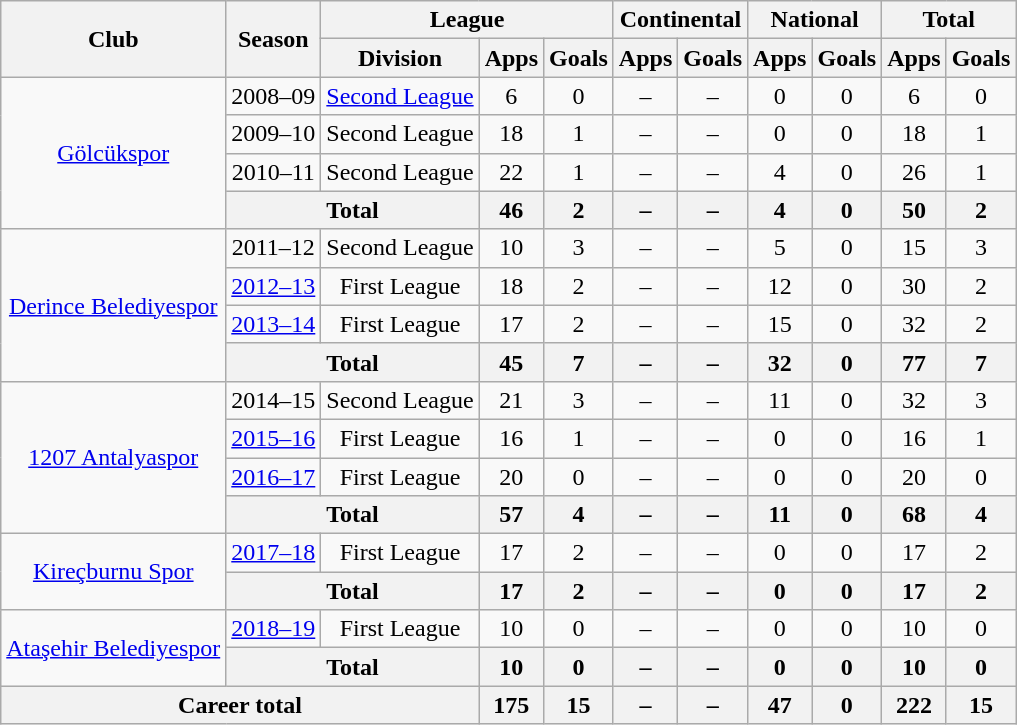<table class="wikitable" style="text-align: center;">
<tr>
<th rowspan="2">Club</th>
<th rowspan="2">Season</th>
<th colspan="3">League</th>
<th colspan="2">Continental</th>
<th colspan="2">National</th>
<th colspan="2">Total</th>
</tr>
<tr>
<th>Division</th>
<th>Apps</th>
<th>Goals</th>
<th>Apps</th>
<th>Goals</th>
<th>Apps</th>
<th>Goals</th>
<th>Apps</th>
<th>Goals</th>
</tr>
<tr>
<td rowspan=4><a href='#'>Gölcükspor</a></td>
<td>2008–09</td>
<td><a href='#'>Second League</a></td>
<td>6</td>
<td>0</td>
<td>–</td>
<td>–</td>
<td>0</td>
<td>0</td>
<td>6</td>
<td>0</td>
</tr>
<tr>
<td>2009–10</td>
<td>Second League</td>
<td>18</td>
<td>1</td>
<td>–</td>
<td>–</td>
<td>0</td>
<td>0</td>
<td>18</td>
<td>1</td>
</tr>
<tr>
<td>2010–11</td>
<td>Second League</td>
<td>22</td>
<td>1</td>
<td>–</td>
<td>–</td>
<td>4</td>
<td>0</td>
<td>26</td>
<td>1</td>
</tr>
<tr>
<th colspan="2">Total</th>
<th>46</th>
<th>2</th>
<th>–</th>
<th>–</th>
<th>4</th>
<th>0</th>
<th>50</th>
<th>2</th>
</tr>
<tr>
<td rowspan=4><a href='#'>Derince Belediyespor</a></td>
<td>2011–12</td>
<td>Second League</td>
<td>10</td>
<td>3</td>
<td>–</td>
<td>–</td>
<td>5</td>
<td>0</td>
<td>15</td>
<td>3</td>
</tr>
<tr>
<td><a href='#'>2012–13</a></td>
<td>First League</td>
<td>18</td>
<td>2</td>
<td>–</td>
<td>–</td>
<td>12</td>
<td>0</td>
<td>30</td>
<td>2</td>
</tr>
<tr>
<td><a href='#'>2013–14</a></td>
<td>First League</td>
<td>17</td>
<td>2</td>
<td>–</td>
<td>–</td>
<td>15</td>
<td>0</td>
<td>32</td>
<td>2</td>
</tr>
<tr>
<th colspan="2">Total</th>
<th>45</th>
<th>7</th>
<th>–</th>
<th>–</th>
<th>32</th>
<th>0</th>
<th>77</th>
<th>7</th>
</tr>
<tr>
<td rowspan=4><a href='#'>1207 Antalyaspor</a></td>
<td>2014–15</td>
<td>Second League</td>
<td>21</td>
<td>3</td>
<td>–</td>
<td>–</td>
<td>11</td>
<td>0</td>
<td>32</td>
<td>3</td>
</tr>
<tr>
<td><a href='#'>2015–16</a></td>
<td>First League</td>
<td>16</td>
<td>1</td>
<td>–</td>
<td>–</td>
<td>0</td>
<td>0</td>
<td>16</td>
<td>1</td>
</tr>
<tr>
<td><a href='#'>2016–17</a></td>
<td>First League</td>
<td>20</td>
<td>0</td>
<td>–</td>
<td>–</td>
<td>0</td>
<td>0</td>
<td>20</td>
<td>0</td>
</tr>
<tr>
<th colspan="2">Total</th>
<th>57</th>
<th>4</th>
<th>–</th>
<th>–</th>
<th>11</th>
<th>0</th>
<th>68</th>
<th>4</th>
</tr>
<tr>
<td rowspan=2><a href='#'>Kireçburnu Spor</a></td>
<td><a href='#'>2017–18</a></td>
<td>First League</td>
<td>17</td>
<td>2</td>
<td>–</td>
<td>–</td>
<td>0</td>
<td>0</td>
<td>17</td>
<td>2</td>
</tr>
<tr>
<th colspan="2">Total</th>
<th>17</th>
<th>2</th>
<th>–</th>
<th>–</th>
<th>0</th>
<th>0</th>
<th>17</th>
<th>2</th>
</tr>
<tr>
<td rowspan=2><a href='#'>Ataşehir Belediyespor</a></td>
<td><a href='#'>2018–19</a></td>
<td>First League</td>
<td>10</td>
<td>0</td>
<td>–</td>
<td>–</td>
<td>0</td>
<td>0</td>
<td>10</td>
<td>0</td>
</tr>
<tr>
<th colspan="2">Total</th>
<th>10</th>
<th>0</th>
<th>–</th>
<th>–</th>
<th>0</th>
<th>0</th>
<th>10</th>
<th>0</th>
</tr>
<tr>
<th colspan="3">Career total</th>
<th>175</th>
<th>15</th>
<th>–</th>
<th>–</th>
<th>47</th>
<th>0</th>
<th>222</th>
<th>15</th>
</tr>
</table>
